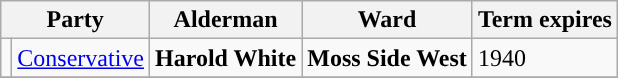<table class="wikitable">
<tr>
<th colspan="2">Party</th>
<th>Alderman</th>
<th>Ward</th>
<th>Term expires</th>
</tr>
<tr>
<td style="background-color:"></td>
<td><a href='#'>Conservative</a></td>
<td><strong>Harold White</strong></td>
<td><strong>Moss Side West</strong></td>
<td>1940</td>
</tr>
<tr>
</tr>
</table>
